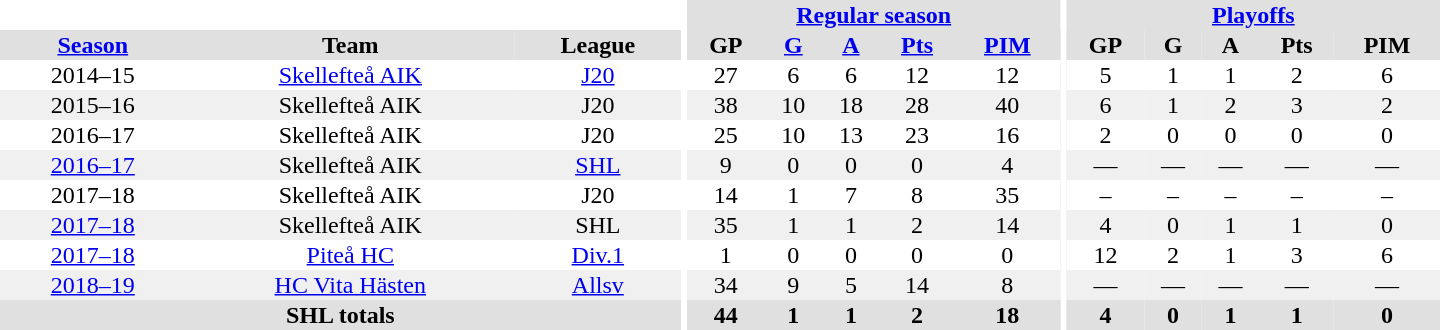<table border="0" cellpadding="1" cellspacing="0" style="text-align:center; width:60em">
<tr bgcolor="#e0e0e0">
<th colspan="3" bgcolor="#ffffff"></th>
<th rowspan="99" bgcolor="#ffffff"></th>
<th colspan="5"><a href='#'>Regular season</a></th>
<th rowspan="99" bgcolor="#ffffff"></th>
<th colspan="5"><a href='#'>Playoffs</a></th>
</tr>
<tr bgcolor="#e0e0e0">
<th><a href='#'>Season</a></th>
<th>Team</th>
<th>League</th>
<th>GP</th>
<th><a href='#'>G</a></th>
<th><a href='#'>A</a></th>
<th><a href='#'>Pts</a></th>
<th><a href='#'>PIM</a></th>
<th>GP</th>
<th>G</th>
<th>A</th>
<th>Pts</th>
<th>PIM</th>
</tr>
<tr>
<td>2014–15</td>
<td><a href='#'>Skellefteå AIK</a></td>
<td><a href='#'>J20</a></td>
<td>27</td>
<td>6</td>
<td>6</td>
<td>12</td>
<td>12</td>
<td>5</td>
<td>1</td>
<td>1</td>
<td>2</td>
<td>6</td>
</tr>
<tr bgcolor="#f0f0f0">
<td>2015–16</td>
<td>Skellefteå AIK</td>
<td>J20</td>
<td>38</td>
<td>10</td>
<td>18</td>
<td>28</td>
<td>40</td>
<td>6</td>
<td>1</td>
<td>2</td>
<td>3</td>
<td>2</td>
</tr>
<tr>
<td>2016–17</td>
<td>Skellefteå AIK</td>
<td>J20</td>
<td>25</td>
<td>10</td>
<td>13</td>
<td>23</td>
<td>16</td>
<td>2</td>
<td>0</td>
<td>0</td>
<td>0</td>
<td>0</td>
</tr>
<tr bgcolor="#f0f0f0">
<td><a href='#'>2016–17</a></td>
<td>Skellefteå AIK</td>
<td><a href='#'>SHL</a></td>
<td>9</td>
<td>0</td>
<td>0</td>
<td>0</td>
<td>4</td>
<td>—</td>
<td>—</td>
<td>—</td>
<td>—</td>
<td>—</td>
</tr>
<tr>
<td>2017–18</td>
<td>Skellefteå AIK</td>
<td>J20</td>
<td>14</td>
<td>1</td>
<td>7</td>
<td>8</td>
<td>35</td>
<td>–</td>
<td>–</td>
<td>–</td>
<td>–</td>
<td>–</td>
</tr>
<tr bgcolor="#f0f0f0">
<td><a href='#'>2017–18</a></td>
<td>Skellefteå AIK</td>
<td>SHL</td>
<td>35</td>
<td>1</td>
<td>1</td>
<td>2</td>
<td>14</td>
<td>4</td>
<td>0</td>
<td>1</td>
<td>1</td>
<td>0</td>
</tr>
<tr>
<td><a href='#'>2017–18</a></td>
<td><a href='#'>Piteå HC</a></td>
<td><a href='#'>Div.1</a></td>
<td>1</td>
<td>0</td>
<td>0</td>
<td>0</td>
<td>0</td>
<td>12</td>
<td>2</td>
<td>1</td>
<td>3</td>
<td>6</td>
</tr>
<tr bgcolor="#f0f0f0">
<td><a href='#'>2018–19</a></td>
<td><a href='#'>HC Vita Hästen</a></td>
<td><a href='#'>Allsv</a></td>
<td>34</td>
<td>9</td>
<td>5</td>
<td>14</td>
<td>8</td>
<td>—</td>
<td>—</td>
<td>—</td>
<td>—</td>
<td>—</td>
</tr>
<tr bgcolor="#e0e0e0">
<th colspan="3">SHL totals</th>
<th>44</th>
<th>1</th>
<th>1</th>
<th>2</th>
<th>18</th>
<th>4</th>
<th>0</th>
<th>1</th>
<th>1</th>
<th>0</th>
</tr>
</table>
